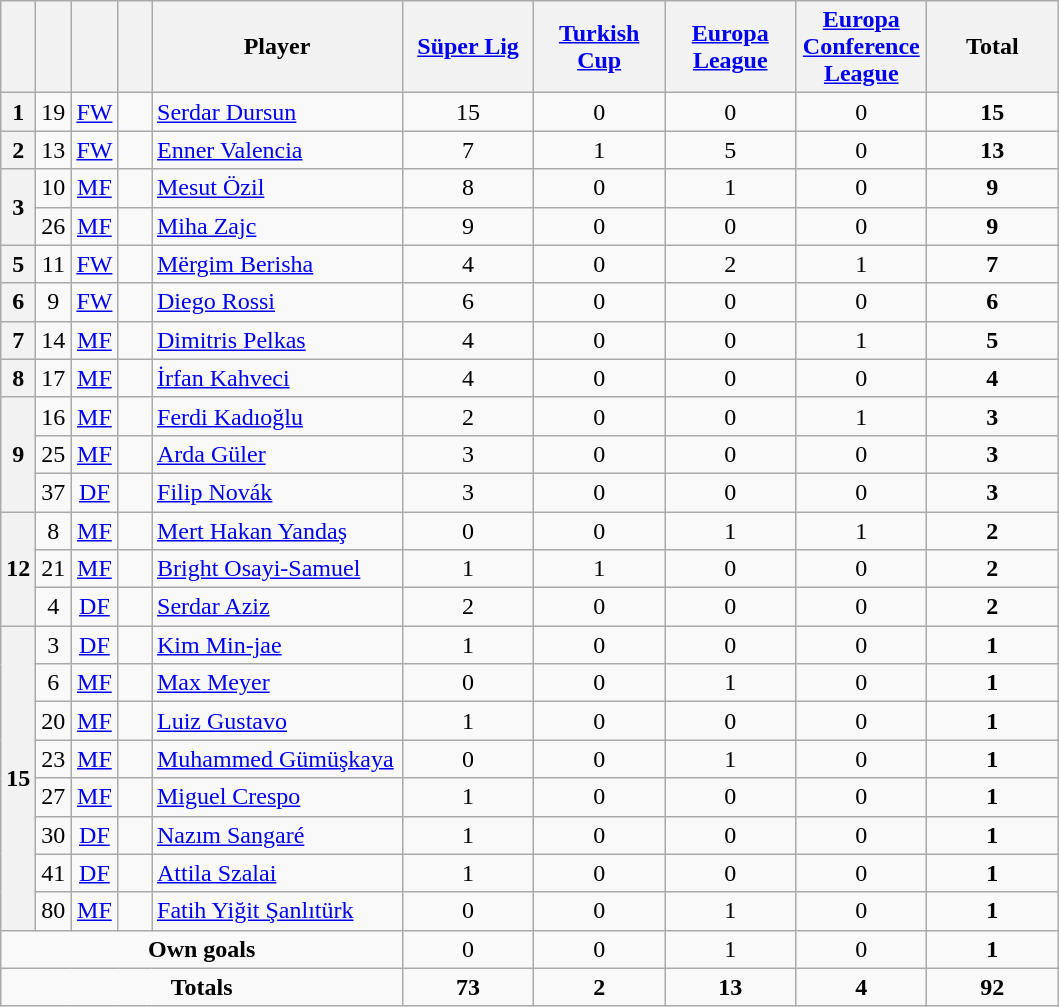<table class="wikitable" style="text-align:center">
<tr>
<th width=15></th>
<th width=15></th>
<th width=15></th>
<th width=15></th>
<th width=160>Player</th>
<th width=80><a href='#'>Süper Lig</a></th>
<th width=80><a href='#'>Turkish Cup</a></th>
<th width=80><a href='#'>Europa League</a></th>
<th width=80><a href='#'>Europa Conference League</a></th>
<th width=80>Total</th>
</tr>
<tr>
<th>1</th>
<td>19</td>
<td><a href='#'>FW</a></td>
<td></td>
<td align=left><a href='#'>Serdar Dursun</a></td>
<td>15</td>
<td>0</td>
<td>0</td>
<td>0</td>
<td><strong>15</strong></td>
</tr>
<tr>
<th>2</th>
<td>13</td>
<td><a href='#'>FW</a></td>
<td></td>
<td align=left><a href='#'>Enner Valencia</a></td>
<td>7</td>
<td>1</td>
<td>5</td>
<td>0</td>
<td><strong>13</strong></td>
</tr>
<tr>
<th rowspan="2">3</th>
<td>10</td>
<td><a href='#'>MF</a></td>
<td></td>
<td align=left><a href='#'>Mesut Özil</a></td>
<td>8</td>
<td>0</td>
<td>1</td>
<td>0</td>
<td><strong>9</strong></td>
</tr>
<tr>
<td>26</td>
<td><a href='#'>MF</a></td>
<td></td>
<td align=left><a href='#'>Miha Zajc</a></td>
<td>9</td>
<td>0</td>
<td>0</td>
<td>0</td>
<td><strong>9</strong></td>
</tr>
<tr>
<th>5</th>
<td>11</td>
<td><a href='#'>FW</a></td>
<td></td>
<td align=left><a href='#'>Mërgim Berisha</a></td>
<td>4</td>
<td>0</td>
<td>2</td>
<td>1</td>
<td><strong>7</strong></td>
</tr>
<tr>
<th>6</th>
<td>9</td>
<td><a href='#'>FW</a></td>
<td></td>
<td align=left><a href='#'>Diego Rossi</a></td>
<td>6</td>
<td>0</td>
<td>0</td>
<td>0</td>
<td><strong>6</strong></td>
</tr>
<tr>
<th>7</th>
<td>14</td>
<td><a href='#'>MF</a></td>
<td></td>
<td align=left><a href='#'>Dimitris Pelkas</a></td>
<td>4</td>
<td>0</td>
<td>0</td>
<td>1</td>
<td><strong>5</strong></td>
</tr>
<tr>
<th>8</th>
<td>17</td>
<td><a href='#'>MF</a></td>
<td></td>
<td align=left><a href='#'>İrfan Kahveci</a></td>
<td>4</td>
<td>0</td>
<td>0</td>
<td>0</td>
<td><strong>4</strong></td>
</tr>
<tr>
<th rowspan="3">9</th>
<td>16</td>
<td><a href='#'>MF</a></td>
<td></td>
<td align=left><a href='#'>Ferdi Kadıoğlu</a></td>
<td>2</td>
<td>0</td>
<td>0</td>
<td>1</td>
<td><strong>3</strong></td>
</tr>
<tr>
<td>25</td>
<td><a href='#'>MF</a></td>
<td></td>
<td align=left><a href='#'>Arda Güler</a></td>
<td>3</td>
<td>0</td>
<td>0</td>
<td>0</td>
<td><strong>3</strong></td>
</tr>
<tr>
<td>37</td>
<td><a href='#'>DF</a></td>
<td></td>
<td align=left><a href='#'>Filip Novák</a></td>
<td>3</td>
<td>0</td>
<td>0</td>
<td>0</td>
<td><strong>3</strong></td>
</tr>
<tr>
<th rowspan="3">12</th>
<td>8</td>
<td><a href='#'>MF</a></td>
<td></td>
<td align=left><a href='#'>Mert Hakan Yandaş</a></td>
<td>0</td>
<td>0</td>
<td>1</td>
<td>1</td>
<td><strong>2</strong></td>
</tr>
<tr>
<td>21</td>
<td><a href='#'>MF</a></td>
<td></td>
<td align=left><a href='#'>Bright Osayi-Samuel</a></td>
<td>1</td>
<td>1</td>
<td>0</td>
<td>0</td>
<td><strong>2</strong></td>
</tr>
<tr>
<td>4</td>
<td><a href='#'>DF</a></td>
<td></td>
<td align=left><a href='#'>Serdar Aziz</a></td>
<td>2</td>
<td>0</td>
<td>0</td>
<td>0</td>
<td><strong>2</strong></td>
</tr>
<tr>
<th rowspan="8">15</th>
<td>3</td>
<td><a href='#'>DF</a></td>
<td></td>
<td align=left><a href='#'>Kim Min-jae</a></td>
<td>1</td>
<td>0</td>
<td>0</td>
<td>0</td>
<td><strong>1</strong></td>
</tr>
<tr>
<td>6</td>
<td><a href='#'>MF</a></td>
<td></td>
<td align=left><a href='#'>Max Meyer</a></td>
<td>0</td>
<td>0</td>
<td>1</td>
<td>0</td>
<td><strong>1</strong></td>
</tr>
<tr>
<td>20</td>
<td><a href='#'>MF</a></td>
<td></td>
<td align=left><a href='#'>Luiz Gustavo</a></td>
<td>1</td>
<td>0</td>
<td>0</td>
<td>0</td>
<td><strong>1</strong></td>
</tr>
<tr>
<td>23</td>
<td><a href='#'>MF</a></td>
<td></td>
<td align=left><a href='#'>Muhammed Gümüşkaya</a></td>
<td>0</td>
<td>0</td>
<td>1</td>
<td>0</td>
<td><strong>1</strong></td>
</tr>
<tr>
<td>27</td>
<td><a href='#'>MF</a></td>
<td></td>
<td align=left><a href='#'>Miguel Crespo</a></td>
<td>1</td>
<td>0</td>
<td>0</td>
<td>0</td>
<td><strong>1</strong></td>
</tr>
<tr>
<td>30</td>
<td><a href='#'>DF</a></td>
<td></td>
<td align=left><a href='#'>Nazım Sangaré</a></td>
<td>1</td>
<td>0</td>
<td>0</td>
<td>0</td>
<td><strong>1</strong></td>
</tr>
<tr>
<td>41</td>
<td><a href='#'>DF</a></td>
<td></td>
<td align=left><a href='#'>Attila Szalai</a></td>
<td>1</td>
<td>0</td>
<td>0</td>
<td>0</td>
<td><strong>1</strong></td>
</tr>
<tr>
<td>80</td>
<td><a href='#'>MF</a></td>
<td></td>
<td align=left><a href='#'>Fatih Yiğit Şanlıtürk</a></td>
<td>0</td>
<td>0</td>
<td>1</td>
<td>0</td>
<td><strong>1</strong></td>
</tr>
<tr>
<td colspan=5><strong>Own goals</strong></td>
<td>0</td>
<td>0</td>
<td>1</td>
<td>0</td>
<td><strong>1</strong></td>
</tr>
<tr>
<td colspan=5><strong>Totals</strong></td>
<td><strong>73</strong></td>
<td><strong>2</strong></td>
<td><strong>13</strong></td>
<td><strong>4</strong></td>
<td><strong>92</strong></td>
</tr>
</table>
